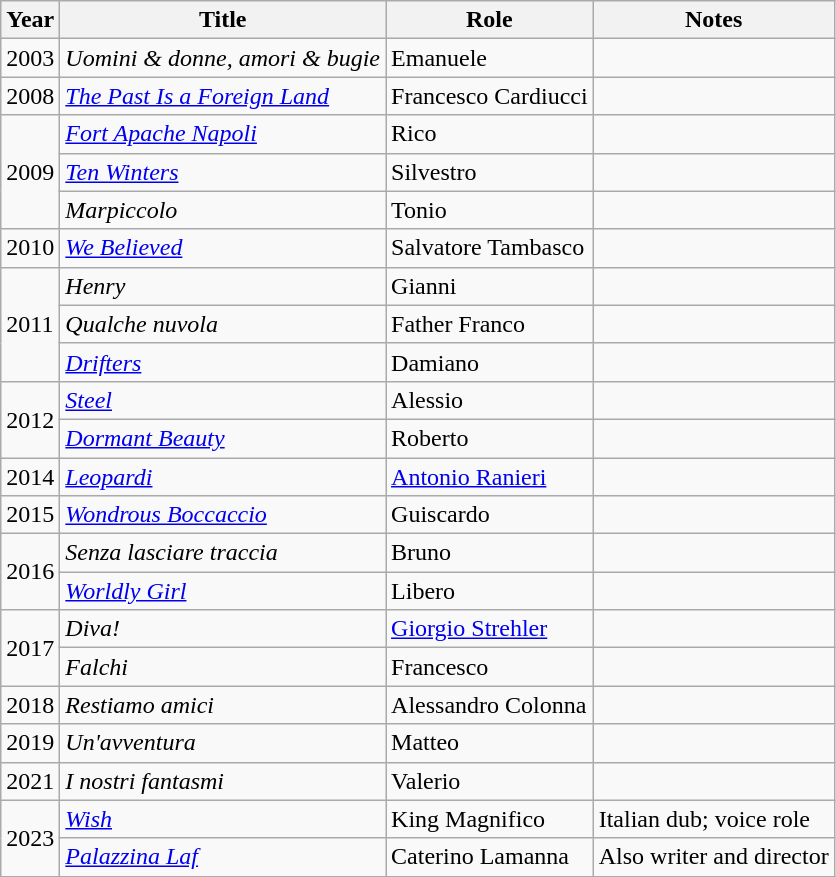<table class="wikitable sortable">
<tr>
<th>Year</th>
<th>Title</th>
<th>Role</th>
<th class="unsortable">Notes</th>
</tr>
<tr>
<td>2003</td>
<td><em>Uomini & donne, amori & bugie</em></td>
<td>Emanuele</td>
<td></td>
</tr>
<tr>
<td>2008</td>
<td><em><a href='#'>The Past Is a Foreign Land</a></em></td>
<td>Francesco Cardiucci</td>
<td></td>
</tr>
<tr>
<td rowspan="3">2009</td>
<td><em><a href='#'>Fort Apache Napoli</a></em></td>
<td>Rico</td>
<td></td>
</tr>
<tr>
<td><em><a href='#'>Ten Winters</a></em></td>
<td>Silvestro</td>
<td></td>
</tr>
<tr>
<td><em>Marpiccolo</em></td>
<td>Tonio</td>
<td></td>
</tr>
<tr>
<td>2010</td>
<td><em><a href='#'>We Believed</a></em></td>
<td>Salvatore Tambasco</td>
<td></td>
</tr>
<tr>
<td rowspan="3">2011</td>
<td><em>Henry</em></td>
<td>Gianni</td>
<td></td>
</tr>
<tr>
<td><em>Qualche nuvola</em></td>
<td>Father Franco</td>
<td></td>
</tr>
<tr>
<td><em><a href='#'>Drifters</a></em></td>
<td>Damiano</td>
<td></td>
</tr>
<tr>
<td rowspan="2">2012</td>
<td><em><a href='#'>Steel</a></em></td>
<td>Alessio</td>
<td></td>
</tr>
<tr>
<td><em><a href='#'>Dormant Beauty</a></em></td>
<td>Roberto</td>
<td></td>
</tr>
<tr>
<td>2014</td>
<td><em><a href='#'>Leopardi</a></em></td>
<td><a href='#'>Antonio Ranieri</a></td>
<td></td>
</tr>
<tr>
<td>2015</td>
<td><em><a href='#'>Wondrous Boccaccio</a></em></td>
<td>Guiscardo</td>
<td></td>
</tr>
<tr>
<td rowspan="2">2016</td>
<td><em>Senza lasciare traccia</em></td>
<td>Bruno</td>
<td></td>
</tr>
<tr>
<td><em><a href='#'>Worldly Girl</a></em></td>
<td>Libero</td>
<td></td>
</tr>
<tr>
<td rowspan="2">2017</td>
<td><em>Diva!</em></td>
<td><a href='#'>Giorgio Strehler</a></td>
<td></td>
</tr>
<tr>
<td><em>Falchi</em></td>
<td>Francesco</td>
<td></td>
</tr>
<tr>
<td>2018</td>
<td><em>Restiamo amici</em></td>
<td>Alessandro Colonna</td>
<td></td>
</tr>
<tr>
<td>2019</td>
<td><em>Un'avventura</em></td>
<td>Matteo</td>
<td></td>
</tr>
<tr>
<td>2021</td>
<td><em>I nostri fantasmi</em></td>
<td>Valerio</td>
<td></td>
</tr>
<tr>
<td rowspan="2">2023</td>
<td><em><a href='#'>Wish</a></em></td>
<td>King Magnifico</td>
<td>Italian dub; voice role</td>
</tr>
<tr>
<td><em><a href='#'>Palazzina Laf</a></em></td>
<td>Caterino Lamanna</td>
<td>Also writer and director</td>
</tr>
</table>
